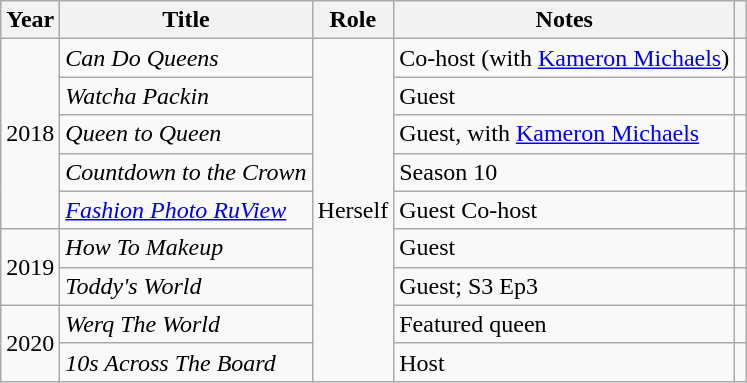<table class="wikitable plainrowheaders sortable">
<tr>
<th scope="col">Year</th>
<th scope="col">Title</th>
<th scope="col">Role</th>
<th scope="col">Notes</th>
<th style="text-align: center;" class="unsortable"></th>
</tr>
<tr>
<td rowspan="5">2018</td>
<td><em>Can Do Queens</em></td>
<td rowspan="9">Herself</td>
<td>Co-host (with <a href='#'>Kameron Michaels</a>)</td>
<td style="text-align: center;"></td>
</tr>
<tr>
<td><em>Watcha Packin</em></td>
<td>Guest</td>
<td style="text-align: center;"></td>
</tr>
<tr>
<td><em>Queen to Queen</em></td>
<td>Guest, with <a href='#'>Kameron Michaels</a></td>
<td style="text-align: center;"></td>
</tr>
<tr>
<td><em>Countdown to the Crown</em></td>
<td>Season 10</td>
<td style="text-align: center;"></td>
</tr>
<tr>
<td><em><a href='#'>Fashion Photo RuView</a></em></td>
<td>Guest Co-host</td>
<td style="text-align: center;"></td>
</tr>
<tr>
<td rowspan="2">2019</td>
<td><em>How To Makeup</em></td>
<td>Guest</td>
<td style="text-align: center;"></td>
</tr>
<tr>
<td><em>Toddy's World</em></td>
<td>Guest; S3 Ep3</td>
<td style="text-align: center;"></td>
</tr>
<tr>
<td rowspan="2">2020</td>
<td><em>Werq The World</em></td>
<td>Featured queen</td>
<td style="text-align: center;"></td>
</tr>
<tr>
<td><em>10s Across The Board</em></td>
<td>Host</td>
<td style="text-align: center;"></td>
</tr>
</table>
